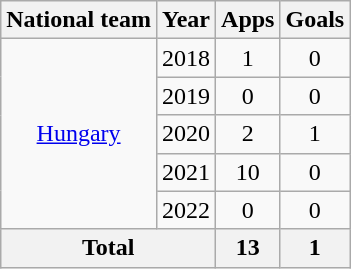<table class="wikitable" style="text-align:center">
<tr>
<th>National team</th>
<th>Year</th>
<th>Apps</th>
<th>Goals</th>
</tr>
<tr>
<td rowspan="5"><a href='#'>Hungary</a></td>
<td>2018</td>
<td>1</td>
<td>0</td>
</tr>
<tr>
<td>2019</td>
<td>0</td>
<td>0</td>
</tr>
<tr>
<td>2020</td>
<td>2</td>
<td>1</td>
</tr>
<tr>
<td>2021</td>
<td>10</td>
<td>0</td>
</tr>
<tr>
<td>2022</td>
<td>0</td>
<td>0</td>
</tr>
<tr>
<th colspan="2">Total</th>
<th>13</th>
<th>1</th>
</tr>
</table>
